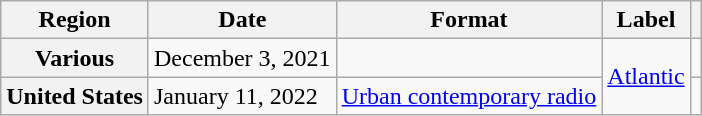<table class="wikitable plainrowheaders">
<tr>
<th scope="col">Region</th>
<th scope="col">Date</th>
<th scope="col">Format</th>
<th scope="col">Label</th>
<th scope="col"></th>
</tr>
<tr>
<th scope="row">Various</th>
<td>December 3, 2021</td>
<td></td>
<td rowspan="2"><a href='#'>Atlantic</a></td>
<td></td>
</tr>
<tr>
<th scope="row">United States</th>
<td>January 11, 2022</td>
<td><a href='#'>Urban contemporary radio</a></td>
<td></td>
</tr>
</table>
